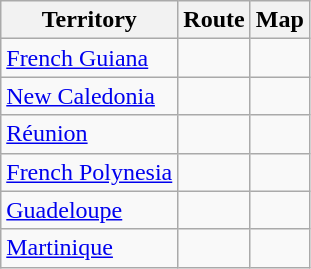<table class=wikitable>
<tr>
<th>Territory</th>
<th>Route</th>
<th>Map</th>
</tr>
<tr>
<td><a href='#'>French Guiana</a></td>
<td></td>
<td></td>
</tr>
<tr>
<td><a href='#'>New Caledonia</a></td>
<td></td>
<td></td>
</tr>
<tr>
<td><a href='#'>Réunion</a></td>
<td></td>
<td></td>
</tr>
<tr>
<td><a href='#'>French Polynesia</a></td>
<td></td>
<td></td>
</tr>
<tr>
<td><a href='#'>Guadeloupe</a></td>
<td></td>
<td></td>
</tr>
<tr>
<td><a href='#'>Martinique</a></td>
<td></td>
<td></td>
</tr>
</table>
